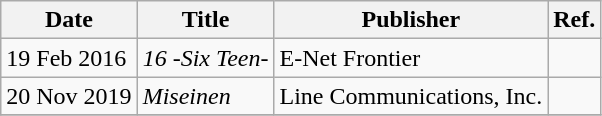<table class="wikitable">
<tr>
<th>Date</th>
<th>Title</th>
<th>Publisher</th>
<th>Ref.</th>
</tr>
<tr>
<td>19 Feb 2016</td>
<td><em>16 -Six Teen-</em></td>
<td>E-Net Frontier</td>
<td></td>
</tr>
<tr>
<td>20 Nov 2019</td>
<td><em>Miseinen</em></td>
<td>Line Communications, Inc.</td>
<td></td>
</tr>
<tr>
</tr>
</table>
